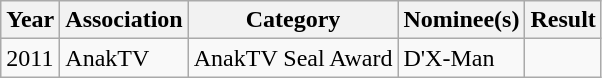<table class="wikitable sortable">
<tr>
<th>Year</th>
<th>Association</th>
<th>Category</th>
<th>Nominee(s)</th>
<th>Result</th>
</tr>
<tr>
<td>2011</td>
<td>AnakTV</td>
<td>AnakTV Seal Award</td>
<td>D'X-Man</td>
<td></td>
</tr>
</table>
